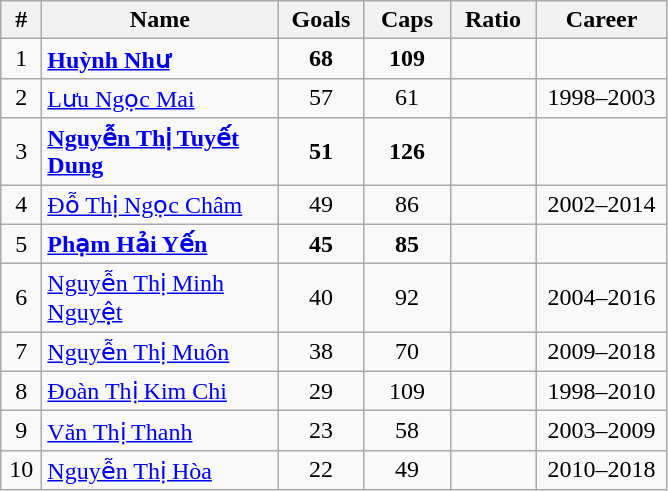<table class="wikitable sortable" style="text-align:center">
<tr>
<th width=20>#</th>
<th width=150>Name</th>
<th width=50>Goals</th>
<th width=50>Caps</th>
<th width=50>Ratio</th>
<th width=80>Career</th>
</tr>
<tr>
<td>1</td>
<td style="text-align:left"><strong> <a href='#'>Huỳnh Như</a> </strong></td>
<td><strong>68</strong></td>
<td><strong>109</strong></td>
<td></td>
<td></td>
</tr>
<tr>
<td>2</td>
<td style="text-align:left"><a href='#'>Lưu Ngọc Mai</a></td>
<td>57</td>
<td>61</td>
<td></td>
<td>1998–2003</td>
</tr>
<tr>
<td>3</td>
<td style="text-align:left"><strong><a href='#'>Nguyễn Thị Tuyết Dung</a></strong></td>
<td><strong>51</strong></td>
<td><strong>126</strong></td>
<td></td>
<td></td>
</tr>
<tr>
<td>4</td>
<td style="text-align:left"><a href='#'>Đỗ Thị Ngọc Châm</a></td>
<td>49</td>
<td>86</td>
<td></td>
<td>2002–2014</td>
</tr>
<tr>
<td>5</td>
<td style="text-align:left"><strong><a href='#'>Phạm Hải Yến</a></strong></td>
<td><strong>45</strong></td>
<td><strong>85</strong></td>
<td></td>
<td></td>
</tr>
<tr>
<td>6</td>
<td style="text-align:left"><a href='#'>Nguyễn Thị Minh Nguyệt</a></td>
<td>40</td>
<td>92</td>
<td></td>
<td>2004–2016</td>
</tr>
<tr>
<td>7</td>
<td style="text-align:left"><a href='#'>Nguyễn Thị Muôn</a></td>
<td>38</td>
<td>70</td>
<td></td>
<td>2009–2018</td>
</tr>
<tr>
<td>8</td>
<td style="text-align:left"><a href='#'>Đoàn Thị Kim Chi</a></td>
<td>29</td>
<td>109</td>
<td></td>
<td>1998–2010</td>
</tr>
<tr>
<td>9</td>
<td style="text-align:left"><a href='#'>Văn Thị Thanh</a></td>
<td>23</td>
<td>58</td>
<td></td>
<td>2003–2009</td>
</tr>
<tr>
<td>10</td>
<td style="text-align:left"><a href='#'>Nguyễn Thị Hòa</a></td>
<td>22</td>
<td>49</td>
<td></td>
<td>2010–2018</td>
</tr>
</table>
